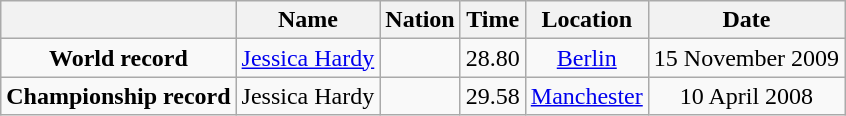<table class=wikitable style=text-align:center>
<tr>
<th></th>
<th>Name</th>
<th>Nation</th>
<th>Time</th>
<th>Location</th>
<th>Date</th>
</tr>
<tr>
<td><strong>World record</strong></td>
<td><a href='#'>Jessica Hardy</a></td>
<td></td>
<td align=left>28.80</td>
<td><a href='#'>Berlin</a></td>
<td>15 November 2009</td>
</tr>
<tr>
<td><strong>Championship record</strong></td>
<td>Jessica Hardy</td>
<td></td>
<td align=left>29.58</td>
<td><a href='#'>Manchester</a></td>
<td>10 April 2008</td>
</tr>
</table>
